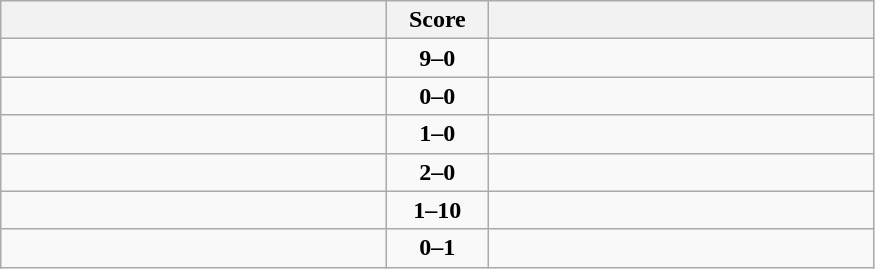<table class="wikitable" style="text-align: center; font-size:100% ">
<tr>
<th align="right" width="250"></th>
<th width="60">Score</th>
<th align="left" width="250"></th>
</tr>
<tr>
<td align=left></td>
<td align=center><strong>9–0</strong></td>
<td align=left></td>
</tr>
<tr>
<td align=left></td>
<td align=center><strong>0–0</strong></td>
<td align=left></td>
</tr>
<tr>
<td align=left></td>
<td align=center><strong>1–0</strong></td>
<td align=left></td>
</tr>
<tr>
<td align=left></td>
<td align=center><strong>2–0</strong></td>
<td align=left></td>
</tr>
<tr>
<td align=left></td>
<td align=center><strong>1–10</strong></td>
<td align=left></td>
</tr>
<tr>
<td align=left></td>
<td align=center><strong>0–1</strong></td>
<td align=left></td>
</tr>
</table>
